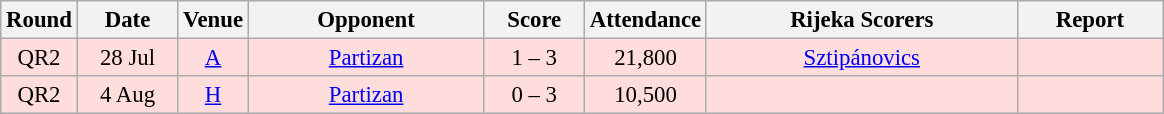<table class="wikitable sortable" style="text-align: center; font-size:95%;">
<tr>
<th width="30">Round</th>
<th width="60">Date</th>
<th width="20">Venue</th>
<th width="150">Opponent</th>
<th width="60">Score</th>
<th width="40">Attendance</th>
<th width="200">Rijeka Scorers</th>
<th width="90" class="unsortable">Report</th>
</tr>
<tr bgcolor="#ffdddd">
<td>QR2</td>
<td>28 Jul</td>
<td><a href='#'>A</a></td>
<td><a href='#'>Partizan</a> </td>
<td>1 – 3</td>
<td>21,800</td>
<td><a href='#'>Sztipánovics</a></td>
<td></td>
</tr>
<tr bgcolor="#ffdddd">
<td>QR2</td>
<td>4 Aug</td>
<td><a href='#'>H</a></td>
<td><a href='#'>Partizan</a> </td>
<td>0 – 3</td>
<td>10,500</td>
<td></td>
<td></td>
</tr>
</table>
